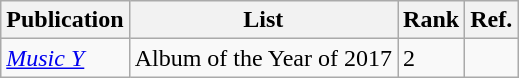<table class="wikitable">
<tr>
<th>Publication</th>
<th>List</th>
<th>Rank</th>
<th>Ref.</th>
</tr>
<tr>
<td><em><a href='#'>Music Y</a></em></td>
<td>Album of the Year of 2017</td>
<td>2</td>
<td></td>
</tr>
</table>
